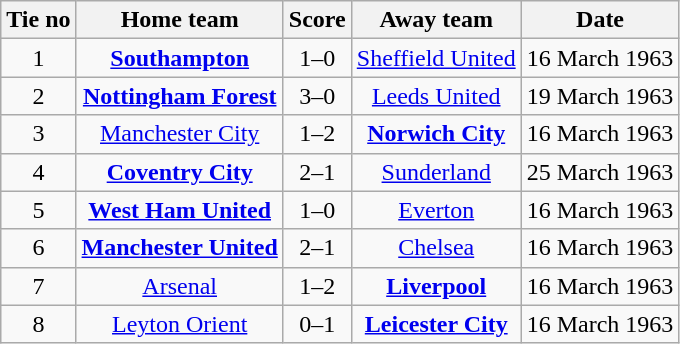<table class="wikitable" style="text-align: center">
<tr>
<th>Tie no</th>
<th>Home team</th>
<th>Score</th>
<th>Away team</th>
<th>Date</th>
</tr>
<tr>
<td>1</td>
<td><strong><a href='#'>Southampton</a></strong></td>
<td>1–0</td>
<td><a href='#'>Sheffield United</a></td>
<td>16 March 1963</td>
</tr>
<tr>
<td>2</td>
<td><strong><a href='#'>Nottingham Forest</a></strong></td>
<td>3–0</td>
<td><a href='#'>Leeds United</a></td>
<td>19 March 1963</td>
</tr>
<tr>
<td>3</td>
<td><a href='#'>Manchester City</a></td>
<td>1–2</td>
<td><strong><a href='#'>Norwich City</a></strong></td>
<td>16 March 1963</td>
</tr>
<tr>
<td>4</td>
<td><strong><a href='#'>Coventry City</a></strong></td>
<td>2–1</td>
<td><a href='#'>Sunderland</a></td>
<td>25 March 1963</td>
</tr>
<tr>
<td>5</td>
<td><strong><a href='#'>West Ham United</a></strong></td>
<td>1–0</td>
<td><a href='#'>Everton</a></td>
<td>16 March 1963</td>
</tr>
<tr>
<td>6</td>
<td><strong><a href='#'>Manchester United</a></strong></td>
<td>2–1</td>
<td><a href='#'>Chelsea</a></td>
<td>16 March 1963</td>
</tr>
<tr>
<td>7</td>
<td><a href='#'>Arsenal</a></td>
<td>1–2</td>
<td><strong><a href='#'>Liverpool</a></strong></td>
<td>16 March 1963</td>
</tr>
<tr>
<td>8</td>
<td><a href='#'>Leyton Orient</a></td>
<td>0–1</td>
<td><strong><a href='#'>Leicester City</a></strong></td>
<td>16 March 1963</td>
</tr>
</table>
